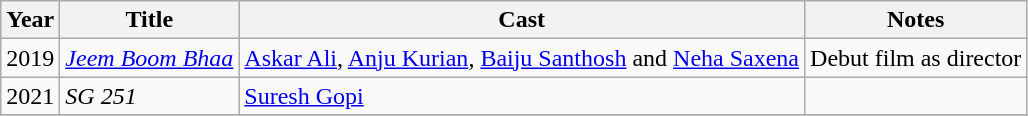<table class="wikitable sortable">
<tr>
<th>Year</th>
<th>Title</th>
<th>Cast</th>
<th>Notes</th>
</tr>
<tr>
<td>2019</td>
<td><em><a href='#'>Jeem Boom Bhaa</a></em></td>
<td><a href='#'>Askar Ali</a>, <a href='#'>Anju Kurian</a>, <a href='#'>Baiju Santhosh</a> and <a href='#'>Neha Saxena</a></td>
<td>Debut film as director </td>
</tr>
<tr>
<td>2021</td>
<td><em>SG 251</em></td>
<td><a href='#'>Suresh Gopi</a></td>
<td></td>
</tr>
<tr>
</tr>
</table>
